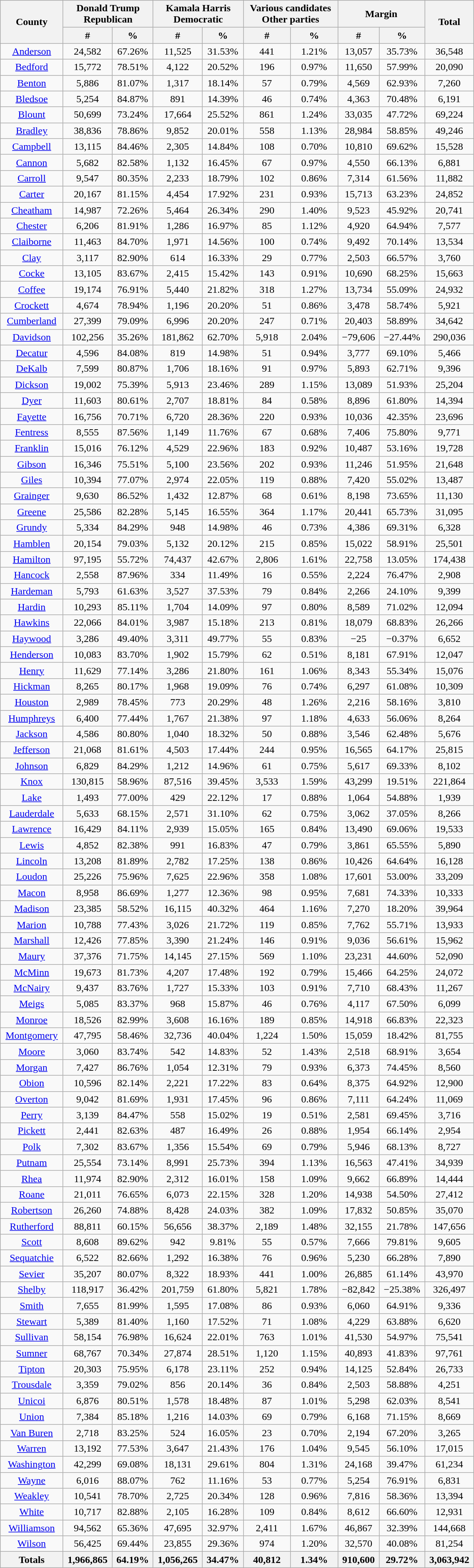<table width="60%" class="wikitable sortable">
<tr>
<th rowspan="2">County</th>
<th colspan="2">Donald Trump<br>Republican</th>
<th colspan="2">Kamala Harris<br>Democratic</th>
<th colspan="2">Various candidates<br>Other parties</th>
<th colspan="2">Margin</th>
<th rowspan="2">Total</th>
</tr>
<tr>
<th style="text-align:center;" data-sort-type="number">#</th>
<th style="text-align:center;" data-sort-type="number">%</th>
<th style="text-align:center;" data-sort-type="number">#</th>
<th style="text-align:center;" data-sort-type="number">%</th>
<th style="text-align:center;" data-sort-type="number">#</th>
<th style="text-align:center;" data-sort-type="number">%</th>
<th style="text-align:center;" data-sort-type="number">#</th>
<th style="text-align:center;" data-sort-type="number">%</th>
</tr>
<tr style="text-align:center;">
<td><a href='#'>Anderson</a></td>
<td>24,582</td>
<td>67.26%</td>
<td>11,525</td>
<td>31.53%</td>
<td>441</td>
<td>1.21%</td>
<td>13,057</td>
<td>35.73%</td>
<td>36,548</td>
</tr>
<tr style="text-align:center;">
<td><a href='#'>Bedford</a></td>
<td>15,772</td>
<td>78.51%</td>
<td>4,122</td>
<td>20.52%</td>
<td>196</td>
<td>0.97%</td>
<td>11,650</td>
<td>57.99%</td>
<td>20,090</td>
</tr>
<tr style="text-align:center;">
<td><a href='#'>Benton</a></td>
<td>5,886</td>
<td>81.07%</td>
<td>1,317</td>
<td>18.14%</td>
<td>57</td>
<td>0.79%</td>
<td>4,569</td>
<td>62.93%</td>
<td>7,260</td>
</tr>
<tr style="text-align:center;">
<td><a href='#'>Bledsoe</a></td>
<td>5,254</td>
<td>84.87%</td>
<td>891</td>
<td>14.39%</td>
<td>46</td>
<td>0.74%</td>
<td>4,363</td>
<td>70.48%</td>
<td>6,191</td>
</tr>
<tr style="text-align:center;">
<td><a href='#'>Blount</a></td>
<td>50,699</td>
<td>73.24%</td>
<td>17,664</td>
<td>25.52%</td>
<td>861</td>
<td>1.24%</td>
<td>33,035</td>
<td>47.72%</td>
<td>69,224</td>
</tr>
<tr style="text-align:center;">
<td><a href='#'>Bradley</a></td>
<td>38,836</td>
<td>78.86%</td>
<td>9,852</td>
<td>20.01%</td>
<td>558</td>
<td>1.13%</td>
<td>28,984</td>
<td>58.85%</td>
<td>49,246</td>
</tr>
<tr style="text-align:center;">
<td><a href='#'>Campbell</a></td>
<td>13,115</td>
<td>84.46%</td>
<td>2,305</td>
<td>14.84%</td>
<td>108</td>
<td>0.70%</td>
<td>10,810</td>
<td>69.62%</td>
<td>15,528</td>
</tr>
<tr style="text-align:center;">
<td><a href='#'>Cannon</a></td>
<td>5,682</td>
<td>82.58%</td>
<td>1,132</td>
<td>16.45%</td>
<td>67</td>
<td>0.97%</td>
<td>4,550</td>
<td>66.13%</td>
<td>6,881</td>
</tr>
<tr style="text-align:center;">
<td><a href='#'>Carroll</a></td>
<td>9,547</td>
<td>80.35%</td>
<td>2,233</td>
<td>18.79%</td>
<td>102</td>
<td>0.86%</td>
<td>7,314</td>
<td>61.56%</td>
<td>11,882</td>
</tr>
<tr style="text-align:center;">
<td><a href='#'>Carter</a></td>
<td>20,167</td>
<td>81.15%</td>
<td>4,454</td>
<td>17.92%</td>
<td>231</td>
<td>0.93%</td>
<td>15,713</td>
<td>63.23%</td>
<td>24,852</td>
</tr>
<tr style="text-align:center;">
<td><a href='#'>Cheatham</a></td>
<td>14,987</td>
<td>72.26%</td>
<td>5,464</td>
<td>26.34%</td>
<td>290</td>
<td>1.40%</td>
<td>9,523</td>
<td>45.92%</td>
<td>20,741</td>
</tr>
<tr style="text-align:center;">
<td><a href='#'>Chester</a></td>
<td>6,206</td>
<td>81.91%</td>
<td>1,286</td>
<td>16.97%</td>
<td>85</td>
<td>1.12%</td>
<td>4,920</td>
<td>64.94%</td>
<td>7,577</td>
</tr>
<tr style="text-align:center;">
<td><a href='#'>Claiborne</a></td>
<td>11,463</td>
<td>84.70%</td>
<td>1,971</td>
<td>14.56%</td>
<td>100</td>
<td>0.74%</td>
<td>9,492</td>
<td>70.14%</td>
<td>13,534</td>
</tr>
<tr style="text-align:center;">
<td><a href='#'>Clay</a></td>
<td>3,117</td>
<td>82.90%</td>
<td>614</td>
<td>16.33%</td>
<td>29</td>
<td>0.77%</td>
<td>2,503</td>
<td>66.57%</td>
<td>3,760</td>
</tr>
<tr style="text-align:center;">
<td><a href='#'>Cocke</a></td>
<td>13,105</td>
<td>83.67%</td>
<td>2,415</td>
<td>15.42%</td>
<td>143</td>
<td>0.91%</td>
<td>10,690</td>
<td>68.25%</td>
<td>15,663</td>
</tr>
<tr style="text-align:center;">
<td><a href='#'>Coffee</a></td>
<td>19,174</td>
<td>76.91%</td>
<td>5,440</td>
<td>21.82%</td>
<td>318</td>
<td>1.27%</td>
<td>13,734</td>
<td>55.09%</td>
<td>24,932</td>
</tr>
<tr style="text-align:center;">
<td><a href='#'>Crockett</a></td>
<td>4,674</td>
<td>78.94%</td>
<td>1,196</td>
<td>20.20%</td>
<td>51</td>
<td>0.86%</td>
<td>3,478</td>
<td>58.74%</td>
<td>5,921</td>
</tr>
<tr style="text-align:center;">
<td><a href='#'>Cumberland</a></td>
<td>27,399</td>
<td>79.09%</td>
<td>6,996</td>
<td>20.20%</td>
<td>247</td>
<td>0.71%</td>
<td>20,403</td>
<td>58.89%</td>
<td>34,642</td>
</tr>
<tr style="text-align:center;">
<td><a href='#'>Davidson</a></td>
<td>102,256</td>
<td>35.26%</td>
<td>181,862</td>
<td>62.70%</td>
<td>5,918</td>
<td>2.04%</td>
<td>−79,606</td>
<td>−27.44%</td>
<td>290,036</td>
</tr>
<tr style="text-align:center;">
<td><a href='#'>Decatur</a></td>
<td>4,596</td>
<td>84.08%</td>
<td>819</td>
<td>14.98%</td>
<td>51</td>
<td>0.94%</td>
<td>3,777</td>
<td>69.10%</td>
<td>5,466</td>
</tr>
<tr style="text-align:center;">
<td><a href='#'>DeKalb</a></td>
<td>7,599</td>
<td>80.87%</td>
<td>1,706</td>
<td>18.16%</td>
<td>91</td>
<td>0.97%</td>
<td>5,893</td>
<td>62.71%</td>
<td>9,396</td>
</tr>
<tr style="text-align:center;">
<td><a href='#'>Dickson</a></td>
<td>19,002</td>
<td>75.39%</td>
<td>5,913</td>
<td>23.46%</td>
<td>289</td>
<td>1.15%</td>
<td>13,089</td>
<td>51.93%</td>
<td>25,204</td>
</tr>
<tr style="text-align:center;">
<td><a href='#'>Dyer</a></td>
<td>11,603</td>
<td>80.61%</td>
<td>2,707</td>
<td>18.81%</td>
<td>84</td>
<td>0.58%</td>
<td>8,896</td>
<td>61.80%</td>
<td>14,394</td>
</tr>
<tr style="text-align:center;">
<td><a href='#'>Fayette</a></td>
<td>16,756</td>
<td>70.71%</td>
<td>6,720</td>
<td>28.36%</td>
<td>220</td>
<td>0.93%</td>
<td>10,036</td>
<td>42.35%</td>
<td>23,696</td>
</tr>
<tr style="text-align:center;">
<td><a href='#'>Fentress</a></td>
<td>8,555</td>
<td>87.56%</td>
<td>1,149</td>
<td>11.76%</td>
<td>67</td>
<td>0.68%</td>
<td>7,406</td>
<td>75.80%</td>
<td>9,771</td>
</tr>
<tr style="text-align:center;">
<td><a href='#'>Franklin</a></td>
<td>15,016</td>
<td>76.12%</td>
<td>4,529</td>
<td>22.96%</td>
<td>183</td>
<td>0.92%</td>
<td>10,487</td>
<td>53.16%</td>
<td>19,728</td>
</tr>
<tr style="text-align:center;">
<td><a href='#'>Gibson</a></td>
<td>16,346</td>
<td>75.51%</td>
<td>5,100</td>
<td>23.56%</td>
<td>202</td>
<td>0.93%</td>
<td>11,246</td>
<td>51.95%</td>
<td>21,648</td>
</tr>
<tr style="text-align:center;">
<td><a href='#'>Giles</a></td>
<td>10,394</td>
<td>77.07%</td>
<td>2,974</td>
<td>22.05%</td>
<td>119</td>
<td>0.88%</td>
<td>7,420</td>
<td>55.02%</td>
<td>13,487</td>
</tr>
<tr style="text-align:center;">
<td><a href='#'>Grainger</a></td>
<td>9,630</td>
<td>86.52%</td>
<td>1,432</td>
<td>12.87%</td>
<td>68</td>
<td>0.61%</td>
<td>8,198</td>
<td>73.65%</td>
<td>11,130</td>
</tr>
<tr style="text-align:center;">
<td><a href='#'>Greene</a></td>
<td>25,586</td>
<td>82.28%</td>
<td>5,145</td>
<td>16.55%</td>
<td>364</td>
<td>1.17%</td>
<td>20,441</td>
<td>65.73%</td>
<td>31,095</td>
</tr>
<tr style="text-align:center;">
<td><a href='#'>Grundy</a></td>
<td>5,334</td>
<td>84.29%</td>
<td>948</td>
<td>14.98%</td>
<td>46</td>
<td>0.73%</td>
<td>4,386</td>
<td>69.31%</td>
<td>6,328</td>
</tr>
<tr style="text-align:center;">
<td><a href='#'>Hamblen</a></td>
<td>20,154</td>
<td>79.03%</td>
<td>5,132</td>
<td>20.12%</td>
<td>215</td>
<td>0.85%</td>
<td>15,022</td>
<td>58.91%</td>
<td>25,501</td>
</tr>
<tr style="text-align:center;">
<td><a href='#'>Hamilton</a></td>
<td>97,195</td>
<td>55.72%</td>
<td>74,437</td>
<td>42.67%</td>
<td>2,806</td>
<td>1.61%</td>
<td>22,758</td>
<td>13.05%</td>
<td>174,438</td>
</tr>
<tr style="text-align:center;">
<td><a href='#'>Hancock</a></td>
<td>2,558</td>
<td>87.96%</td>
<td>334</td>
<td>11.49%</td>
<td>16</td>
<td>0.55%</td>
<td>2,224</td>
<td>76.47%</td>
<td>2,908</td>
</tr>
<tr style="text-align:center;">
<td><a href='#'>Hardeman</a></td>
<td>5,793</td>
<td>61.63%</td>
<td>3,527</td>
<td>37.53%</td>
<td>79</td>
<td>0.84%</td>
<td>2,266</td>
<td>24.10%</td>
<td>9,399</td>
</tr>
<tr style="text-align:center;">
<td><a href='#'>Hardin</a></td>
<td>10,293</td>
<td>85.11%</td>
<td>1,704</td>
<td>14.09%</td>
<td>97</td>
<td>0.80%</td>
<td>8,589</td>
<td>71.02%</td>
<td>12,094</td>
</tr>
<tr style="text-align:center;">
<td><a href='#'>Hawkins</a></td>
<td>22,066</td>
<td>84.01%</td>
<td>3,987</td>
<td>15.18%</td>
<td>213</td>
<td>0.81%</td>
<td>18,079</td>
<td>68.83%</td>
<td>26,266</td>
</tr>
<tr style="text-align:center;">
<td><a href='#'>Haywood</a></td>
<td>3,286</td>
<td>49.40%</td>
<td>3,311</td>
<td>49.77%</td>
<td>55</td>
<td>0.83%</td>
<td>−25</td>
<td>−0.37%</td>
<td>6,652</td>
</tr>
<tr style="text-align:center;">
<td><a href='#'>Henderson</a></td>
<td>10,083</td>
<td>83.70%</td>
<td>1,902</td>
<td>15.79%</td>
<td>62</td>
<td>0.51%</td>
<td>8,181</td>
<td>67.91%</td>
<td>12,047</td>
</tr>
<tr style="text-align:center;">
<td><a href='#'>Henry</a></td>
<td>11,629</td>
<td>77.14%</td>
<td>3,286</td>
<td>21.80%</td>
<td>161</td>
<td>1.06%</td>
<td>8,343</td>
<td>55.34%</td>
<td>15,076</td>
</tr>
<tr style="text-align:center;">
<td><a href='#'>Hickman</a></td>
<td>8,265</td>
<td>80.17%</td>
<td>1,968</td>
<td>19.09%</td>
<td>76</td>
<td>0.74%</td>
<td>6,297</td>
<td>61.08%</td>
<td>10,309</td>
</tr>
<tr style="text-align:center;">
<td><a href='#'>Houston</a></td>
<td>2,989</td>
<td>78.45%</td>
<td>773</td>
<td>20.29%</td>
<td>48</td>
<td>1.26%</td>
<td>2,216</td>
<td>58.16%</td>
<td>3,810</td>
</tr>
<tr style="text-align:center;">
<td><a href='#'>Humphreys</a></td>
<td>6,400</td>
<td>77.44%</td>
<td>1,767</td>
<td>21.38%</td>
<td>97</td>
<td>1.18%</td>
<td>4,633</td>
<td>56.06%</td>
<td>8,264</td>
</tr>
<tr style="text-align:center;">
<td><a href='#'>Jackson</a></td>
<td>4,586</td>
<td>80.80%</td>
<td>1,040</td>
<td>18.32%</td>
<td>50</td>
<td>0.88%</td>
<td>3,546</td>
<td>62.48%</td>
<td>5,676</td>
</tr>
<tr style="text-align:center;">
<td><a href='#'>Jefferson</a></td>
<td>21,068</td>
<td>81.61%</td>
<td>4,503</td>
<td>17.44%</td>
<td>244</td>
<td>0.95%</td>
<td>16,565</td>
<td>64.17%</td>
<td>25,815</td>
</tr>
<tr style="text-align:center;">
<td><a href='#'>Johnson</a></td>
<td>6,829</td>
<td>84.29%</td>
<td>1,212</td>
<td>14.96%</td>
<td>61</td>
<td>0.75%</td>
<td>5,617</td>
<td>69.33%</td>
<td>8,102</td>
</tr>
<tr style="text-align:center;">
<td><a href='#'>Knox</a></td>
<td>130,815</td>
<td>58.96%</td>
<td>87,516</td>
<td>39.45%</td>
<td>3,533</td>
<td>1.59%</td>
<td>43,299</td>
<td>19.51%</td>
<td>221,864</td>
</tr>
<tr style="text-align:center;">
<td><a href='#'>Lake</a></td>
<td>1,493</td>
<td>77.00%</td>
<td>429</td>
<td>22.12%</td>
<td>17</td>
<td>0.88%</td>
<td>1,064</td>
<td>54.88%</td>
<td>1,939</td>
</tr>
<tr style="text-align:center;">
<td><a href='#'>Lauderdale</a></td>
<td>5,633</td>
<td>68.15%</td>
<td>2,571</td>
<td>31.10%</td>
<td>62</td>
<td>0.75%</td>
<td>3,062</td>
<td>37.05%</td>
<td>8,266</td>
</tr>
<tr style="text-align:center;">
<td><a href='#'>Lawrence</a></td>
<td>16,429</td>
<td>84.11%</td>
<td>2,939</td>
<td>15.05%</td>
<td>165</td>
<td>0.84%</td>
<td>13,490</td>
<td>69.06%</td>
<td>19,533</td>
</tr>
<tr style="text-align:center;">
<td><a href='#'>Lewis</a></td>
<td>4,852</td>
<td>82.38%</td>
<td>991</td>
<td>16.83%</td>
<td>47</td>
<td>0.79%</td>
<td>3,861</td>
<td>65.55%</td>
<td>5,890</td>
</tr>
<tr style="text-align:center;">
<td><a href='#'>Lincoln</a></td>
<td>13,208</td>
<td>81.89%</td>
<td>2,782</td>
<td>17.25%</td>
<td>138</td>
<td>0.86%</td>
<td>10,426</td>
<td>64.64%</td>
<td>16,128</td>
</tr>
<tr style="text-align:center;">
<td><a href='#'>Loudon</a></td>
<td>25,226</td>
<td>75.96%</td>
<td>7,625</td>
<td>22.96%</td>
<td>358</td>
<td>1.08%</td>
<td>17,601</td>
<td>53.00%</td>
<td>33,209</td>
</tr>
<tr style="text-align:center;">
<td><a href='#'>Macon</a></td>
<td>8,958</td>
<td>86.69%</td>
<td>1,277</td>
<td>12.36%</td>
<td>98</td>
<td>0.95%</td>
<td>7,681</td>
<td>74.33%</td>
<td>10,333</td>
</tr>
<tr style="text-align:center;">
<td><a href='#'>Madison</a></td>
<td>23,385</td>
<td>58.52%</td>
<td>16,115</td>
<td>40.32%</td>
<td>464</td>
<td>1.16%</td>
<td>7,270</td>
<td>18.20%</td>
<td>39,964</td>
</tr>
<tr style="text-align:center;">
<td><a href='#'>Marion</a></td>
<td>10,788</td>
<td>77.43%</td>
<td>3,026</td>
<td>21.72%</td>
<td>119</td>
<td>0.85%</td>
<td>7,762</td>
<td>55.71%</td>
<td>13,933</td>
</tr>
<tr style="text-align:center;">
<td><a href='#'>Marshall</a></td>
<td>12,426</td>
<td>77.85%</td>
<td>3,390</td>
<td>21.24%</td>
<td>146</td>
<td>0.91%</td>
<td>9,036</td>
<td>56.61%</td>
<td>15,962</td>
</tr>
<tr style="text-align:center;">
<td><a href='#'>Maury</a></td>
<td>37,376</td>
<td>71.75%</td>
<td>14,145</td>
<td>27.15%</td>
<td>569</td>
<td>1.10%</td>
<td>23,231</td>
<td>44.60%</td>
<td>52,090</td>
</tr>
<tr style="text-align:center;">
<td><a href='#'>McMinn</a></td>
<td>19,673</td>
<td>81.73%</td>
<td>4,207</td>
<td>17.48%</td>
<td>192</td>
<td>0.79%</td>
<td>15,466</td>
<td>64.25%</td>
<td>24,072</td>
</tr>
<tr style="text-align:center;">
<td><a href='#'>McNairy</a></td>
<td>9,437</td>
<td>83.76%</td>
<td>1,727</td>
<td>15.33%</td>
<td>103</td>
<td>0.91%</td>
<td>7,710</td>
<td>68.43%</td>
<td>11,267</td>
</tr>
<tr style="text-align:center;">
<td><a href='#'>Meigs</a></td>
<td>5,085</td>
<td>83.37%</td>
<td>968</td>
<td>15.87%</td>
<td>46</td>
<td>0.76%</td>
<td>4,117</td>
<td>67.50%</td>
<td>6,099</td>
</tr>
<tr style="text-align:center;">
<td><a href='#'>Monroe</a></td>
<td>18,526</td>
<td>82.99%</td>
<td>3,608</td>
<td>16.16%</td>
<td>189</td>
<td>0.85%</td>
<td>14,918</td>
<td>66.83%</td>
<td>22,323</td>
</tr>
<tr style="text-align:center;">
<td><a href='#'>Montgomery</a></td>
<td>47,795</td>
<td>58.46%</td>
<td>32,736</td>
<td>40.04%</td>
<td>1,224</td>
<td>1.50%</td>
<td>15,059</td>
<td>18.42%</td>
<td>81,755</td>
</tr>
<tr style="text-align:center;">
<td><a href='#'>Moore</a></td>
<td>3,060</td>
<td>83.74%</td>
<td>542</td>
<td>14.83%</td>
<td>52</td>
<td>1.43%</td>
<td>2,518</td>
<td>68.91%</td>
<td>3,654</td>
</tr>
<tr style="text-align:center;">
<td><a href='#'>Morgan</a></td>
<td>7,427</td>
<td>86.76%</td>
<td>1,054</td>
<td>12.31%</td>
<td>79</td>
<td>0.93%</td>
<td>6,373</td>
<td>74.45%</td>
<td>8,560</td>
</tr>
<tr style="text-align:center;">
<td><a href='#'>Obion</a></td>
<td>10,596</td>
<td>82.14%</td>
<td>2,221</td>
<td>17.22%</td>
<td>83</td>
<td>0.64%</td>
<td>8,375</td>
<td>64.92%</td>
<td>12,900</td>
</tr>
<tr style="text-align:center;">
<td><a href='#'>Overton</a></td>
<td>9,042</td>
<td>81.69%</td>
<td>1,931</td>
<td>17.45%</td>
<td>96</td>
<td>0.86%</td>
<td>7,111</td>
<td>64.24%</td>
<td>11,069</td>
</tr>
<tr style="text-align:center;">
<td><a href='#'>Perry</a></td>
<td>3,139</td>
<td>84.47%</td>
<td>558</td>
<td>15.02%</td>
<td>19</td>
<td>0.51%</td>
<td>2,581</td>
<td>69.45%</td>
<td>3,716</td>
</tr>
<tr style="text-align:center;">
<td><a href='#'>Pickett</a></td>
<td>2,441</td>
<td>82.63%</td>
<td>487</td>
<td>16.49%</td>
<td>26</td>
<td>0.88%</td>
<td>1,954</td>
<td>66.14%</td>
<td>2,954</td>
</tr>
<tr style="text-align:center;">
<td><a href='#'>Polk</a></td>
<td>7,302</td>
<td>83.67%</td>
<td>1,356</td>
<td>15.54%</td>
<td>69</td>
<td>0.79%</td>
<td>5,946</td>
<td>68.13%</td>
<td>8,727</td>
</tr>
<tr style="text-align:center;">
<td><a href='#'>Putnam</a></td>
<td>25,554</td>
<td>73.14%</td>
<td>8,991</td>
<td>25.73%</td>
<td>394</td>
<td>1.13%</td>
<td>16,563</td>
<td>47.41%</td>
<td>34,939</td>
</tr>
<tr style="text-align:center;">
<td><a href='#'>Rhea</a></td>
<td>11,974</td>
<td>82.90%</td>
<td>2,312</td>
<td>16.01%</td>
<td>158</td>
<td>1.09%</td>
<td>9,662</td>
<td>66.89%</td>
<td>14,444</td>
</tr>
<tr style="text-align:center;">
<td><a href='#'>Roane</a></td>
<td>21,011</td>
<td>76.65%</td>
<td>6,073</td>
<td>22.15%</td>
<td>328</td>
<td>1.20%</td>
<td>14,938</td>
<td>54.50%</td>
<td>27,412</td>
</tr>
<tr style="text-align:center;">
<td><a href='#'>Robertson</a></td>
<td>26,260</td>
<td>74.88%</td>
<td>8,428</td>
<td>24.03%</td>
<td>382</td>
<td>1.09%</td>
<td>17,832</td>
<td>50.85%</td>
<td>35,070</td>
</tr>
<tr style="text-align:center;">
<td><a href='#'>Rutherford</a></td>
<td>88,811</td>
<td>60.15%</td>
<td>56,656</td>
<td>38.37%</td>
<td>2,189</td>
<td>1.48%</td>
<td>32,155</td>
<td>21.78%</td>
<td>147,656</td>
</tr>
<tr style="text-align:center;">
<td><a href='#'>Scott</a></td>
<td>8,608</td>
<td>89.62%</td>
<td>942</td>
<td>9.81%</td>
<td>55</td>
<td>0.57%</td>
<td>7,666</td>
<td>79.81%</td>
<td>9,605</td>
</tr>
<tr style="text-align:center;">
<td><a href='#'>Sequatchie</a></td>
<td>6,522</td>
<td>82.66%</td>
<td>1,292</td>
<td>16.38%</td>
<td>76</td>
<td>0.96%</td>
<td>5,230</td>
<td>66.28%</td>
<td>7,890</td>
</tr>
<tr style="text-align:center;">
<td><a href='#'>Sevier</a></td>
<td>35,207</td>
<td>80.07%</td>
<td>8,322</td>
<td>18.93%</td>
<td>441</td>
<td>1.00%</td>
<td>26,885</td>
<td>61.14%</td>
<td>43,970</td>
</tr>
<tr style="text-align:center;">
<td><a href='#'>Shelby</a></td>
<td>118,917</td>
<td>36.42%</td>
<td>201,759</td>
<td>61.80%</td>
<td>5,821</td>
<td>1.78%</td>
<td>−82,842</td>
<td>−25.38%</td>
<td>326,497</td>
</tr>
<tr style="text-align:center;">
<td><a href='#'>Smith</a></td>
<td>7,655</td>
<td>81.99%</td>
<td>1,595</td>
<td>17.08%</td>
<td>86</td>
<td>0.93%</td>
<td>6,060</td>
<td>64.91%</td>
<td>9,336</td>
</tr>
<tr style="text-align:center;">
<td><a href='#'>Stewart</a></td>
<td>5,389</td>
<td>81.40%</td>
<td>1,160</td>
<td>17.52%</td>
<td>71</td>
<td>1.08%</td>
<td>4,229</td>
<td>63.88%</td>
<td>6,620</td>
</tr>
<tr style="text-align:center;">
<td><a href='#'>Sullivan</a></td>
<td>58,154</td>
<td>76.98%</td>
<td>16,624</td>
<td>22.01%</td>
<td>763</td>
<td>1.01%</td>
<td>41,530</td>
<td>54.97%</td>
<td>75,541</td>
</tr>
<tr style="text-align:center;">
<td><a href='#'>Sumner</a></td>
<td>68,767</td>
<td>70.34%</td>
<td>27,874</td>
<td>28.51%</td>
<td>1,120</td>
<td>1.15%</td>
<td>40,893</td>
<td>41.83%</td>
<td>97,761</td>
</tr>
<tr style="text-align:center;">
<td><a href='#'>Tipton</a></td>
<td>20,303</td>
<td>75.95%</td>
<td>6,178</td>
<td>23.11%</td>
<td>252</td>
<td>0.94%</td>
<td>14,125</td>
<td>52.84%</td>
<td>26,733</td>
</tr>
<tr style="text-align:center;">
<td><a href='#'>Trousdale</a></td>
<td>3,359</td>
<td>79.02%</td>
<td>856</td>
<td>20.14%</td>
<td>36</td>
<td>0.84%</td>
<td>2,503</td>
<td>58.88%</td>
<td>4,251</td>
</tr>
<tr style="text-align:center;">
<td><a href='#'>Unicoi</a></td>
<td>6,876</td>
<td>80.51%</td>
<td>1,578</td>
<td>18.48%</td>
<td>87</td>
<td>1.01%</td>
<td>5,298</td>
<td>62.03%</td>
<td>8,541</td>
</tr>
<tr style="text-align:center;">
<td><a href='#'>Union</a></td>
<td>7,384</td>
<td>85.18%</td>
<td>1,216</td>
<td>14.03%</td>
<td>69</td>
<td>0.79%</td>
<td>6,168</td>
<td>71.15%</td>
<td>8,669</td>
</tr>
<tr style="text-align:center;">
<td><a href='#'>Van Buren</a></td>
<td>2,718</td>
<td>83.25%</td>
<td>524</td>
<td>16.05%</td>
<td>23</td>
<td>0.70%</td>
<td>2,194</td>
<td>67.20%</td>
<td>3,265</td>
</tr>
<tr style="text-align:center;">
<td><a href='#'>Warren</a></td>
<td>13,192</td>
<td>77.53%</td>
<td>3,647</td>
<td>21.43%</td>
<td>176</td>
<td>1.04%</td>
<td>9,545</td>
<td>56.10%</td>
<td>17,015</td>
</tr>
<tr style="text-align:center;">
<td><a href='#'>Washington</a></td>
<td>42,299</td>
<td>69.08%</td>
<td>18,131</td>
<td>29.61%</td>
<td>804</td>
<td>1.31%</td>
<td>24,168</td>
<td>39.47%</td>
<td>61,234</td>
</tr>
<tr style="text-align:center;">
<td><a href='#'>Wayne</a></td>
<td>6,016</td>
<td>88.07%</td>
<td>762</td>
<td>11.16%</td>
<td>53</td>
<td>0.77%</td>
<td>5,254</td>
<td>76.91%</td>
<td>6,831</td>
</tr>
<tr style="text-align:center;">
<td><a href='#'>Weakley</a></td>
<td>10,541</td>
<td>78.70%</td>
<td>2,725</td>
<td>20.34%</td>
<td>128</td>
<td>0.96%</td>
<td>7,816</td>
<td>58.36%</td>
<td>13,394</td>
</tr>
<tr style="text-align:center;">
<td><a href='#'>White</a></td>
<td>10,717</td>
<td>82.88%</td>
<td>2,105</td>
<td>16.28%</td>
<td>109</td>
<td>0.84%</td>
<td>8,612</td>
<td>66.60%</td>
<td>12,931</td>
</tr>
<tr style="text-align:center;">
<td><a href='#'>Williamson</a></td>
<td>94,562</td>
<td>65.36%</td>
<td>47,695</td>
<td>32.97%</td>
<td>2,411</td>
<td>1.67%</td>
<td>46,867</td>
<td>32.39%</td>
<td>144,668</td>
</tr>
<tr style="text-align:center;">
<td><a href='#'>Wilson</a></td>
<td>56,425</td>
<td>69.44%</td>
<td>23,855</td>
<td>29.36%</td>
<td>974</td>
<td>1.20%</td>
<td>32,570</td>
<td>40.08%</td>
<td>81,254</td>
</tr>
<tr>
<th>Totals</th>
<th>1,966,865</th>
<th>64.19%</th>
<th>1,056,265</th>
<th>34.47%</th>
<th>40,812</th>
<th>1.34%</th>
<th>910,600</th>
<th>29.72%</th>
<th>3,063,942</th>
</tr>
</table>
